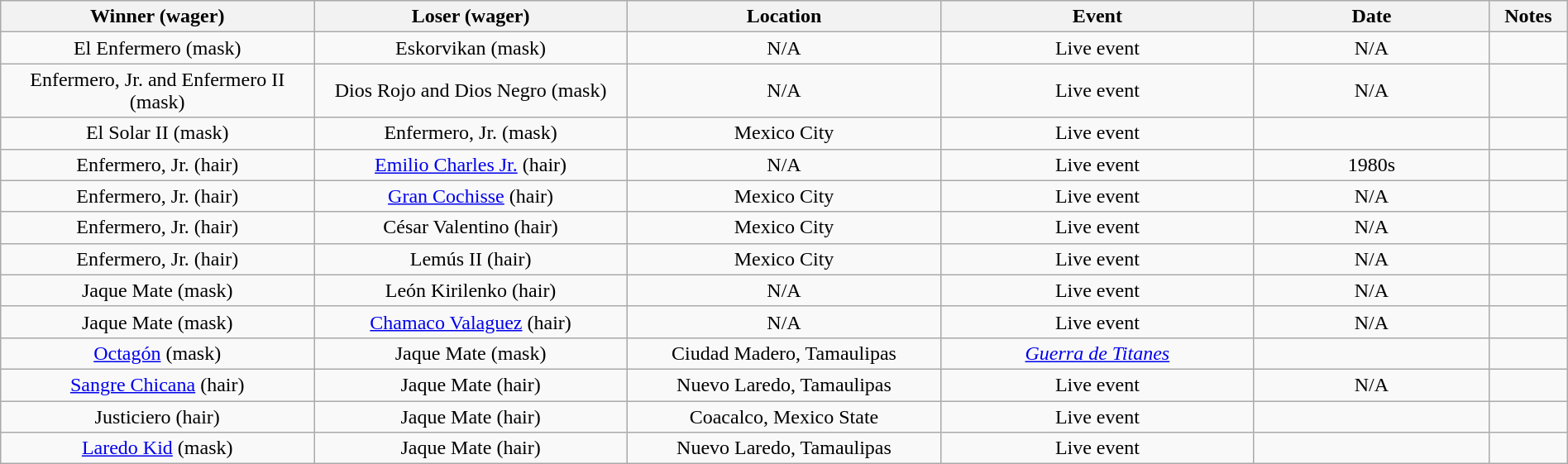<table class="wikitable sortable" width=100%  style="text-align: center">
<tr>
<th width=20% scope="col">Winner (wager)</th>
<th width=20% scope="col">Loser (wager)</th>
<th width=20% scope="col">Location</th>
<th width=20% scope="col">Event</th>
<th width=15% scope="col">Date</th>
<th class="unsortable" width=5% scope="col">Notes</th>
</tr>
<tr>
<td>El Enfermero (mask)</td>
<td>Eskorvikan (mask)</td>
<td>N/A</td>
<td>Live event</td>
<td>N/A</td>
<td> </td>
</tr>
<tr>
<td>Enfermero, Jr. and Enfermero II (mask)</td>
<td>Dios Rojo and Dios Negro (mask)</td>
<td>N/A</td>
<td>Live event</td>
<td>N/A</td>
<td> </td>
</tr>
<tr>
<td>El Solar II (mask)</td>
<td>Enfermero, Jr. (mask)</td>
<td>Mexico City</td>
<td>Live event</td>
<td></td>
<td></td>
</tr>
<tr>
<td>Enfermero, Jr. (hair)</td>
<td><a href='#'>Emilio Charles Jr.</a> (hair)</td>
<td>N/A</td>
<td>Live event</td>
<td>1980s</td>
<td></td>
</tr>
<tr>
<td>Enfermero, Jr. (hair)</td>
<td><a href='#'>Gran Cochisse</a> (hair)</td>
<td>Mexico City</td>
<td>Live event</td>
<td>N/A</td>
<td></td>
</tr>
<tr>
<td>Enfermero, Jr. (hair)</td>
<td>César Valentino (hair)</td>
<td>Mexico City</td>
<td>Live event</td>
<td>N/A</td>
<td></td>
</tr>
<tr>
<td>Enfermero, Jr. (hair)</td>
<td>Lemús II (hair)</td>
<td>Mexico City</td>
<td>Live event</td>
<td>N/A</td>
<td> </td>
</tr>
<tr>
<td>Jaque Mate (mask)</td>
<td>León Kirilenko (hair)</td>
<td>N/A</td>
<td>Live event</td>
<td>N/A</td>
<td> </td>
</tr>
<tr>
<td>Jaque Mate (mask)</td>
<td><a href='#'>Chamaco Valaguez</a> (hair)</td>
<td>N/A</td>
<td>Live event</td>
<td>N/A</td>
<td> </td>
</tr>
<tr>
<td><a href='#'>Octagón</a> (mask)</td>
<td>Jaque Mate (mask)</td>
<td>Ciudad Madero, Tamaulipas</td>
<td><em><a href='#'>Guerra de Titanes</a></em></td>
<td></td>
<td></td>
</tr>
<tr>
<td><a href='#'>Sangre Chicana</a> (hair)</td>
<td>Jaque Mate (hair)</td>
<td>Nuevo Laredo, Tamaulipas</td>
<td>Live event</td>
<td>N/A</td>
<td></td>
</tr>
<tr>
<td>Justiciero (hair)</td>
<td>Jaque Mate (hair)</td>
<td>Coacalco, Mexico State</td>
<td>Live event</td>
<td></td>
<td> </td>
</tr>
<tr>
<td><a href='#'>Laredo Kid</a> (mask)</td>
<td>Jaque Mate (hair)</td>
<td>Nuevo Laredo, Tamaulipas</td>
<td>Live event</td>
<td></td>
<td></td>
</tr>
</table>
